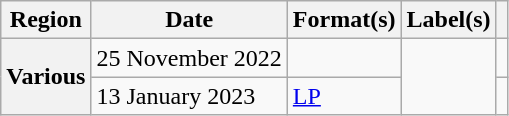<table class="wikitable plainrowheaders">
<tr>
<th scope="col">Region</th>
<th scope="col">Date</th>
<th scope="col">Format(s)</th>
<th scope="col">Label(s)</th>
<th scope="col"></th>
</tr>
<tr>
<th scope="row" rowspan="2">Various</th>
<td>25 November 2022</td>
<td></td>
<td rowspan="2"></td>
<td></td>
</tr>
<tr>
<td>13 January 2023</td>
<td><a href='#'>LP</a></td>
<td></td>
</tr>
</table>
